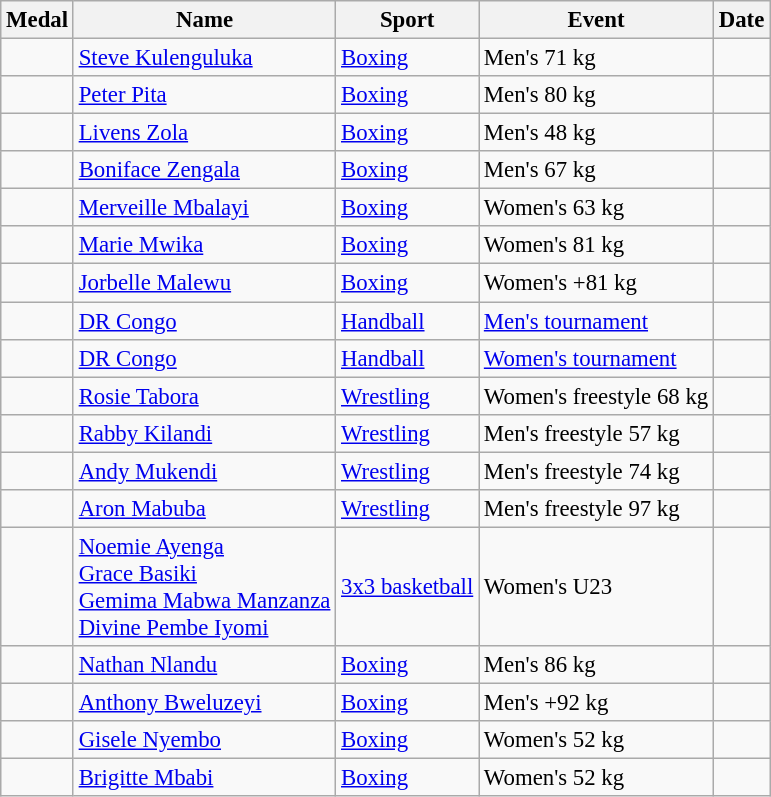<table class="wikitable sortable" style="font-size:95%">
<tr>
<th>Medal</th>
<th>Name</th>
<th>Sport</th>
<th>Event</th>
<th>Date</th>
</tr>
<tr>
<td></td>
<td><a href='#'>Steve Kulenguluka</a></td>
<td><a href='#'>Boxing</a></td>
<td>Men's 71 kg</td>
<td></td>
</tr>
<tr>
<td></td>
<td><a href='#'>Peter Pita</a></td>
<td><a href='#'>Boxing</a></td>
<td>Men's 80 kg</td>
<td></td>
</tr>
<tr>
<td></td>
<td><a href='#'>Livens Zola</a></td>
<td><a href='#'>Boxing</a></td>
<td>Men's 48 kg</td>
<td></td>
</tr>
<tr>
<td></td>
<td><a href='#'>Boniface Zengala</a></td>
<td><a href='#'>Boxing</a></td>
<td>Men's 67 kg</td>
<td></td>
</tr>
<tr>
<td></td>
<td><a href='#'>Merveille Mbalayi</a></td>
<td><a href='#'>Boxing</a></td>
<td>Women's 63 kg</td>
<td></td>
</tr>
<tr>
<td></td>
<td><a href='#'>Marie Mwika</a></td>
<td><a href='#'>Boxing</a></td>
<td>Women's 81 kg</td>
<td></td>
</tr>
<tr>
<td></td>
<td><a href='#'>Jorbelle Malewu</a></td>
<td><a href='#'>Boxing</a></td>
<td>Women's +81 kg</td>
<td></td>
</tr>
<tr>
<td></td>
<td><a href='#'>DR Congo</a></td>
<td><a href='#'>Handball</a></td>
<td><a href='#'>Men's tournament</a></td>
<td></td>
</tr>
<tr>
<td></td>
<td><a href='#'>DR Congo</a></td>
<td><a href='#'>Handball</a></td>
<td><a href='#'>Women's tournament</a></td>
<td></td>
</tr>
<tr>
<td></td>
<td><a href='#'>Rosie Tabora</a></td>
<td><a href='#'>Wrestling</a></td>
<td>Women's freestyle 68 kg</td>
<td></td>
</tr>
<tr>
<td></td>
<td><a href='#'>Rabby Kilandi</a></td>
<td><a href='#'>Wrestling</a></td>
<td>Men's freestyle 57 kg</td>
<td></td>
</tr>
<tr>
<td></td>
<td><a href='#'>Andy Mukendi</a></td>
<td><a href='#'>Wrestling</a></td>
<td>Men's freestyle 74 kg</td>
<td></td>
</tr>
<tr>
<td></td>
<td><a href='#'>Aron Mabuba</a></td>
<td><a href='#'>Wrestling</a></td>
<td>Men's freestyle 97 kg</td>
<td></td>
</tr>
<tr>
<td></td>
<td><a href='#'>Noemie Ayenga</a><br><a href='#'>Grace Basiki</a><br><a href='#'>Gemima Mabwa Manzanza</a><br><a href='#'>Divine Pembe Iyomi</a></td>
<td><a href='#'>3x3 basketball</a></td>
<td>Women's U23</td>
<td></td>
</tr>
<tr>
<td></td>
<td><a href='#'>Nathan Nlandu</a></td>
<td><a href='#'>Boxing</a></td>
<td>Men's 86 kg</td>
<td></td>
</tr>
<tr>
<td></td>
<td><a href='#'>Anthony Bweluzeyi</a></td>
<td><a href='#'>Boxing</a></td>
<td>Men's +92 kg</td>
<td></td>
</tr>
<tr>
<td></td>
<td><a href='#'>Gisele Nyembo</a></td>
<td><a href='#'>Boxing</a></td>
<td>Women's 52 kg</td>
<td></td>
</tr>
<tr>
<td></td>
<td><a href='#'>Brigitte Mbabi</a></td>
<td><a href='#'>Boxing</a></td>
<td>Women's 52 kg</td>
<td></td>
</tr>
</table>
